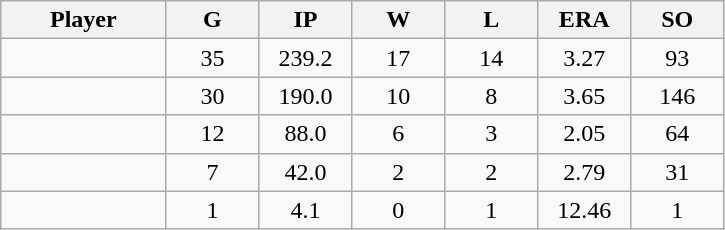<table class="wikitable sortable">
<tr>
<th bgcolor="#DDDDFF" width="16%">Player</th>
<th bgcolor="#DDDDFF" width="9%">G</th>
<th bgcolor="#DDDDFF" width="9%">IP</th>
<th bgcolor="#DDDDFF" width="9%">W</th>
<th bgcolor="#DDDDFF" width="9%">L</th>
<th bgcolor="#DDDDFF" width="9%">ERA</th>
<th bgcolor="#DDDDFF" width="9%">SO</th>
</tr>
<tr align="center">
<td></td>
<td>35</td>
<td>239.2</td>
<td>17</td>
<td>14</td>
<td>3.27</td>
<td>93</td>
</tr>
<tr align="center">
<td></td>
<td>30</td>
<td>190.0</td>
<td>10</td>
<td>8</td>
<td>3.65</td>
<td>146</td>
</tr>
<tr align="center">
<td></td>
<td>12</td>
<td>88.0</td>
<td>6</td>
<td>3</td>
<td>2.05</td>
<td>64</td>
</tr>
<tr align="center">
<td></td>
<td>7</td>
<td>42.0</td>
<td>2</td>
<td>2</td>
<td>2.79</td>
<td>31</td>
</tr>
<tr align="center">
<td></td>
<td>1</td>
<td>4.1</td>
<td>0</td>
<td>1</td>
<td>12.46</td>
<td>1</td>
</tr>
</table>
